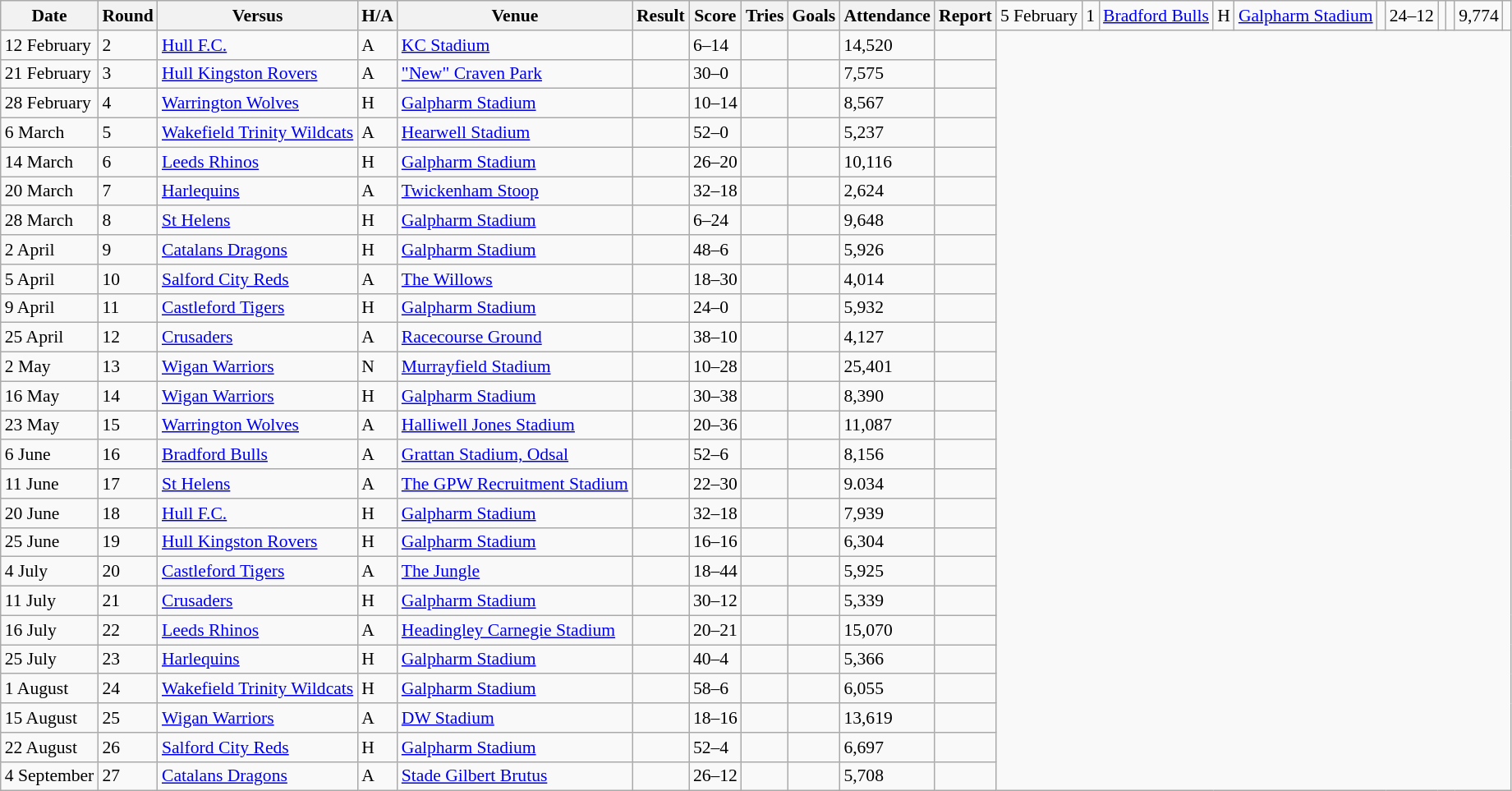<table class="wikitable defaultleft col2center col4center col7center col10right" style="font-size:90%;">
<tr>
<th>Date</th>
<th>Round</th>
<th>Versus</th>
<th>H/A</th>
<th>Venue</th>
<th>Result</th>
<th>Score</th>
<th>Tries</th>
<th>Goals</th>
<th>Attendance</th>
<th>Report</th>
<td>5 February</td>
<td>1</td>
<td> <a href='#'>Bradford Bulls</a></td>
<td>H</td>
<td><a href='#'>Galpharm Stadium</a></td>
<td></td>
<td>24–12</td>
<td></td>
<td></td>
<td>9,774</td>
<td></td>
</tr>
<tr>
<td>12 February</td>
<td>2</td>
<td> <a href='#'>Hull F.C.</a></td>
<td>A</td>
<td><a href='#'>KC Stadium</a></td>
<td></td>
<td>6–14</td>
<td></td>
<td></td>
<td>14,520</td>
<td></td>
</tr>
<tr>
<td>21 February</td>
<td>3</td>
<td> <a href='#'>Hull Kingston Rovers</a></td>
<td>A</td>
<td><a href='#'>"New" Craven Park</a></td>
<td></td>
<td>30–0</td>
<td></td>
<td></td>
<td>7,575</td>
<td></td>
</tr>
<tr>
<td>28 February</td>
<td>4</td>
<td> <a href='#'>Warrington Wolves</a></td>
<td>H</td>
<td><a href='#'>Galpharm Stadium</a></td>
<td></td>
<td>10–14</td>
<td></td>
<td></td>
<td>8,567</td>
<td></td>
</tr>
<tr>
<td>6 March</td>
<td>5</td>
<td> <a href='#'>Wakefield Trinity Wildcats</a></td>
<td>A</td>
<td><a href='#'>Hearwell Stadium</a></td>
<td></td>
<td>52–0</td>
<td></td>
<td></td>
<td>5,237</td>
<td></td>
</tr>
<tr>
<td>14 March</td>
<td>6</td>
<td> <a href='#'>Leeds Rhinos</a></td>
<td>H</td>
<td><a href='#'>Galpharm Stadium</a></td>
<td></td>
<td>26–20</td>
<td></td>
<td></td>
<td>10,116</td>
<td></td>
</tr>
<tr>
<td>20 March</td>
<td>7</td>
<td> <a href='#'>Harlequins</a></td>
<td>A</td>
<td><a href='#'>Twickenham Stoop</a></td>
<td></td>
<td>32–18</td>
<td></td>
<td></td>
<td>2,624</td>
<td></td>
</tr>
<tr>
<td>28 March</td>
<td>8</td>
<td> <a href='#'>St Helens</a></td>
<td>H</td>
<td><a href='#'>Galpharm Stadium</a></td>
<td></td>
<td>6–24</td>
<td></td>
<td></td>
<td>9,648</td>
<td></td>
</tr>
<tr>
<td>2 April</td>
<td>9</td>
<td> <a href='#'>Catalans Dragons</a></td>
<td>H</td>
<td><a href='#'>Galpharm Stadium</a></td>
<td></td>
<td>48–6</td>
<td></td>
<td></td>
<td>5,926</td>
<td></td>
</tr>
<tr>
<td>5 April</td>
<td>10</td>
<td> <a href='#'>Salford City Reds</a></td>
<td>A</td>
<td><a href='#'>The Willows</a></td>
<td></td>
<td>18–30</td>
<td></td>
<td></td>
<td>4,014</td>
<td></td>
</tr>
<tr>
<td>9 April</td>
<td>11</td>
<td> <a href='#'>Castleford Tigers</a></td>
<td>H</td>
<td><a href='#'>Galpharm Stadium</a></td>
<td></td>
<td>24–0</td>
<td></td>
<td></td>
<td>5,932</td>
<td></td>
</tr>
<tr>
<td>25 April</td>
<td>12</td>
<td> <a href='#'>Crusaders</a></td>
<td>A</td>
<td><a href='#'>Racecourse Ground</a></td>
<td></td>
<td>38–10</td>
<td></td>
<td></td>
<td>4,127</td>
<td></td>
</tr>
<tr>
<td>2 May</td>
<td>13</td>
<td> <a href='#'>Wigan Warriors</a></td>
<td>N</td>
<td><a href='#'>Murrayfield Stadium</a></td>
<td></td>
<td>10–28</td>
<td></td>
<td></td>
<td>25,401</td>
<td></td>
</tr>
<tr>
<td>16 May</td>
<td>14</td>
<td> <a href='#'>Wigan Warriors</a></td>
<td>H</td>
<td><a href='#'>Galpharm Stadium</a></td>
<td></td>
<td>30–38</td>
<td></td>
<td></td>
<td>8,390</td>
<td></td>
</tr>
<tr>
<td>23 May</td>
<td>15</td>
<td> <a href='#'>Warrington Wolves</a></td>
<td>A</td>
<td><a href='#'>Halliwell Jones Stadium</a></td>
<td></td>
<td>20–36</td>
<td></td>
<td></td>
<td>11,087</td>
<td></td>
</tr>
<tr>
<td>6 June</td>
<td>16</td>
<td> <a href='#'>Bradford Bulls</a></td>
<td>A</td>
<td><a href='#'>Grattan Stadium, Odsal</a></td>
<td></td>
<td>52–6</td>
<td></td>
<td></td>
<td>8,156</td>
<td></td>
</tr>
<tr>
<td>11 June</td>
<td>17</td>
<td> <a href='#'>St Helens</a></td>
<td>A</td>
<td><a href='#'>The GPW Recruitment Stadium</a></td>
<td></td>
<td>22–30</td>
<td></td>
<td></td>
<td>9.034</td>
<td></td>
</tr>
<tr>
<td>20 June</td>
<td>18</td>
<td> <a href='#'>Hull F.C.</a></td>
<td>H</td>
<td><a href='#'>Galpharm Stadium</a></td>
<td></td>
<td>32–18</td>
<td></td>
<td></td>
<td>7,939</td>
<td></td>
</tr>
<tr>
<td>25 June</td>
<td>19</td>
<td> <a href='#'>Hull Kingston Rovers</a></td>
<td>H</td>
<td><a href='#'>Galpharm Stadium</a></td>
<td></td>
<td>16–16</td>
<td></td>
<td></td>
<td>6,304</td>
<td></td>
</tr>
<tr>
<td>4 July</td>
<td>20</td>
<td> <a href='#'>Castleford Tigers</a></td>
<td>A</td>
<td><a href='#'>The Jungle</a></td>
<td></td>
<td>18–44</td>
<td></td>
<td></td>
<td>5,925</td>
<td></td>
</tr>
<tr>
<td>11 July</td>
<td>21</td>
<td> <a href='#'>Crusaders</a></td>
<td>H</td>
<td><a href='#'>Galpharm Stadium</a></td>
<td></td>
<td>30–12</td>
<td></td>
<td></td>
<td>5,339</td>
<td></td>
</tr>
<tr>
<td>16 July</td>
<td>22</td>
<td> <a href='#'>Leeds Rhinos</a></td>
<td>A</td>
<td><a href='#'>Headingley Carnegie Stadium</a></td>
<td></td>
<td>20–21</td>
<td></td>
<td></td>
<td>15,070</td>
<td></td>
</tr>
<tr>
<td>25 July</td>
<td>23</td>
<td> <a href='#'>Harlequins</a></td>
<td>H</td>
<td><a href='#'>Galpharm Stadium</a></td>
<td></td>
<td>40–4</td>
<td></td>
<td></td>
<td>5,366</td>
<td></td>
</tr>
<tr>
<td>1 August</td>
<td>24</td>
<td> <a href='#'>Wakefield Trinity Wildcats</a></td>
<td>H</td>
<td><a href='#'>Galpharm Stadium</a></td>
<td></td>
<td>58–6</td>
<td></td>
<td></td>
<td>6,055</td>
<td></td>
</tr>
<tr>
<td>15 August</td>
<td>25</td>
<td> <a href='#'>Wigan Warriors</a></td>
<td>A</td>
<td><a href='#'>DW Stadium</a></td>
<td></td>
<td>18–16</td>
<td></td>
<td></td>
<td>13,619</td>
<td></td>
</tr>
<tr>
<td>22 August</td>
<td>26</td>
<td> <a href='#'>Salford City Reds</a></td>
<td>H</td>
<td><a href='#'>Galpharm Stadium</a></td>
<td></td>
<td>52–4</td>
<td></td>
<td></td>
<td>6,697</td>
<td></td>
</tr>
<tr>
<td>4 September</td>
<td>27</td>
<td> <a href='#'>Catalans Dragons</a></td>
<td>A</td>
<td><a href='#'>Stade Gilbert Brutus</a></td>
<td></td>
<td>26–12</td>
<td></td>
<td></td>
<td>5,708</td>
<td></td>
</tr>
</table>
